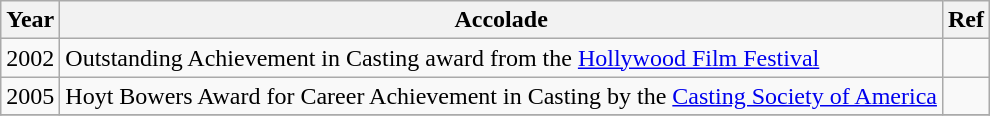<table class="wikitable">
<tr>
<th scope="col">Year</th>
<th scope="col">Accolade</th>
<th scope="col">Ref</th>
</tr>
<tr>
<td>2002</td>
<td>Outstanding Achievement in Casting award from the <a href='#'>Hollywood Film Festival</a></td>
<td></td>
</tr>
<tr>
<td>2005</td>
<td>Hoyt Bowers Award for Career Achievement in Casting by the <a href='#'>Casting Society of America</a></td>
<td></td>
</tr>
<tr>
</tr>
</table>
